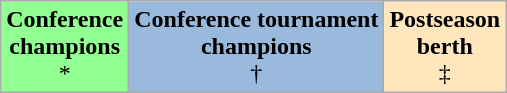<table class="wikitable" style="text-align:center;">
<tr>
<td bgcolor="#91ff91"><strong>Conference<br>champions</strong><br>*</td>
<td bgcolor="#99badd"><strong>Conference tournament<br>champions</strong><br>†</td>
<td bgcolor="#ffe6bd"><strong>Postseason<br>berth</strong><br>‡</td>
</tr>
</table>
